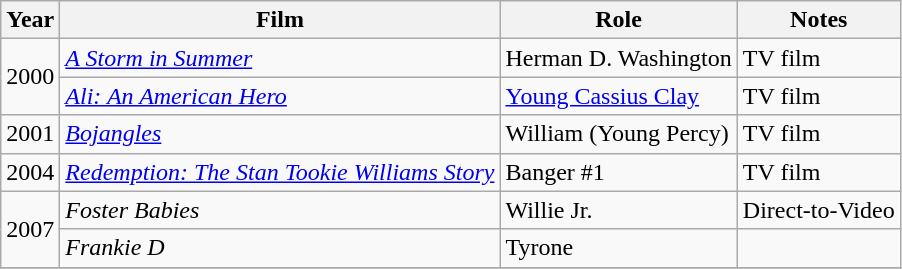<table class="wikitable">
<tr>
<th>Year</th>
<th>Film</th>
<th>Role</th>
<th>Notes</th>
</tr>
<tr>
<td rowspan="2">2000</td>
<td><em><a href='#'>A Storm in Summer</a></em></td>
<td>Herman D. Washington</td>
<td>TV film</td>
</tr>
<tr>
<td><em><a href='#'>Ali: An American Hero</a></em></td>
<td><a href='#'>Young Cassius Clay</a></td>
<td>TV film</td>
</tr>
<tr>
<td>2001</td>
<td><em><a href='#'>Bojangles</a></em></td>
<td>William (Young Percy)</td>
<td>TV film</td>
</tr>
<tr>
<td>2004</td>
<td><em><a href='#'>Redemption: The Stan Tookie Williams Story</a></em></td>
<td>Banger #1</td>
<td>TV film</td>
</tr>
<tr>
<td rowspan="2">2007</td>
<td><em>Foster Babies</em></td>
<td>Willie Jr.</td>
<td>Direct-to-Video</td>
</tr>
<tr>
<td><em>Frankie D</em></td>
<td>Tyrone</td>
<td></td>
</tr>
<tr>
</tr>
</table>
